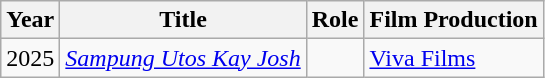<table class="wikitable sortable">
<tr>
<th>Year</th>
<th>Title</th>
<th>Role</th>
<th>Film Production</th>
</tr>
<tr>
<td>2025</td>
<td><em><a href='#'>Sampung Utos Kay Josh</a></em></td>
<td></td>
<td><a href='#'>Viva Films</a></td>
</tr>
</table>
